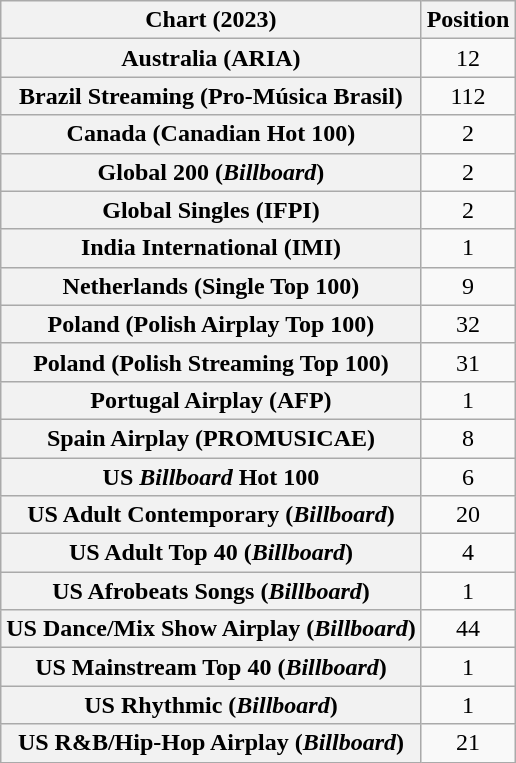<table class="wikitable sortable plainrowheaders" style="text-align:center">
<tr>
<th scope="col">Chart (2023)</th>
<th scope="col">Position</th>
</tr>
<tr>
<th scope="row">Australia (ARIA)</th>
<td>12</td>
</tr>
<tr>
<th scope="row">Brazil Streaming (Pro-Música Brasil)</th>
<td>112</td>
</tr>
<tr>
<th scope="row">Canada (Canadian Hot 100)</th>
<td>2</td>
</tr>
<tr>
<th scope="row">Global 200 (<em>Billboard</em>)</th>
<td>2</td>
</tr>
<tr>
<th scope="row">Global Singles (IFPI)</th>
<td>2</td>
</tr>
<tr>
<th scope="row">India International (IMI)</th>
<td>1</td>
</tr>
<tr>
<th scope="row">Netherlands (Single Top 100)</th>
<td>9</td>
</tr>
<tr>
<th scope="row">Poland (Polish Airplay Top 100)</th>
<td>32</td>
</tr>
<tr>
<th scope="row">Poland (Polish Streaming Top 100)</th>
<td>31</td>
</tr>
<tr>
<th scope="row">Portugal Airplay (AFP)</th>
<td>1</td>
</tr>
<tr>
<th scope="row">Spain Airplay (PROMUSICAE)</th>
<td>8</td>
</tr>
<tr>
<th scope="row">US <em>Billboard</em> Hot 100</th>
<td>6</td>
</tr>
<tr>
<th scope="row">US Adult Contemporary (<em>Billboard</em>)</th>
<td>20</td>
</tr>
<tr>
<th scope="row">US Adult Top 40 (<em>Billboard</em>)</th>
<td>4</td>
</tr>
<tr>
<th scope="row">US Afrobeats Songs (<em>Billboard</em>)</th>
<td>1</td>
</tr>
<tr>
<th scope="row">US Dance/Mix Show Airplay (<em>Billboard</em>)</th>
<td>44</td>
</tr>
<tr>
<th scope="row">US Mainstream Top 40 (<em>Billboard</em>)</th>
<td>1</td>
</tr>
<tr>
<th scope="row">US Rhythmic (<em>Billboard</em>)</th>
<td>1</td>
</tr>
<tr>
<th scope="row">US R&B/Hip-Hop Airplay (<em>Billboard</em>)</th>
<td>21</td>
</tr>
</table>
